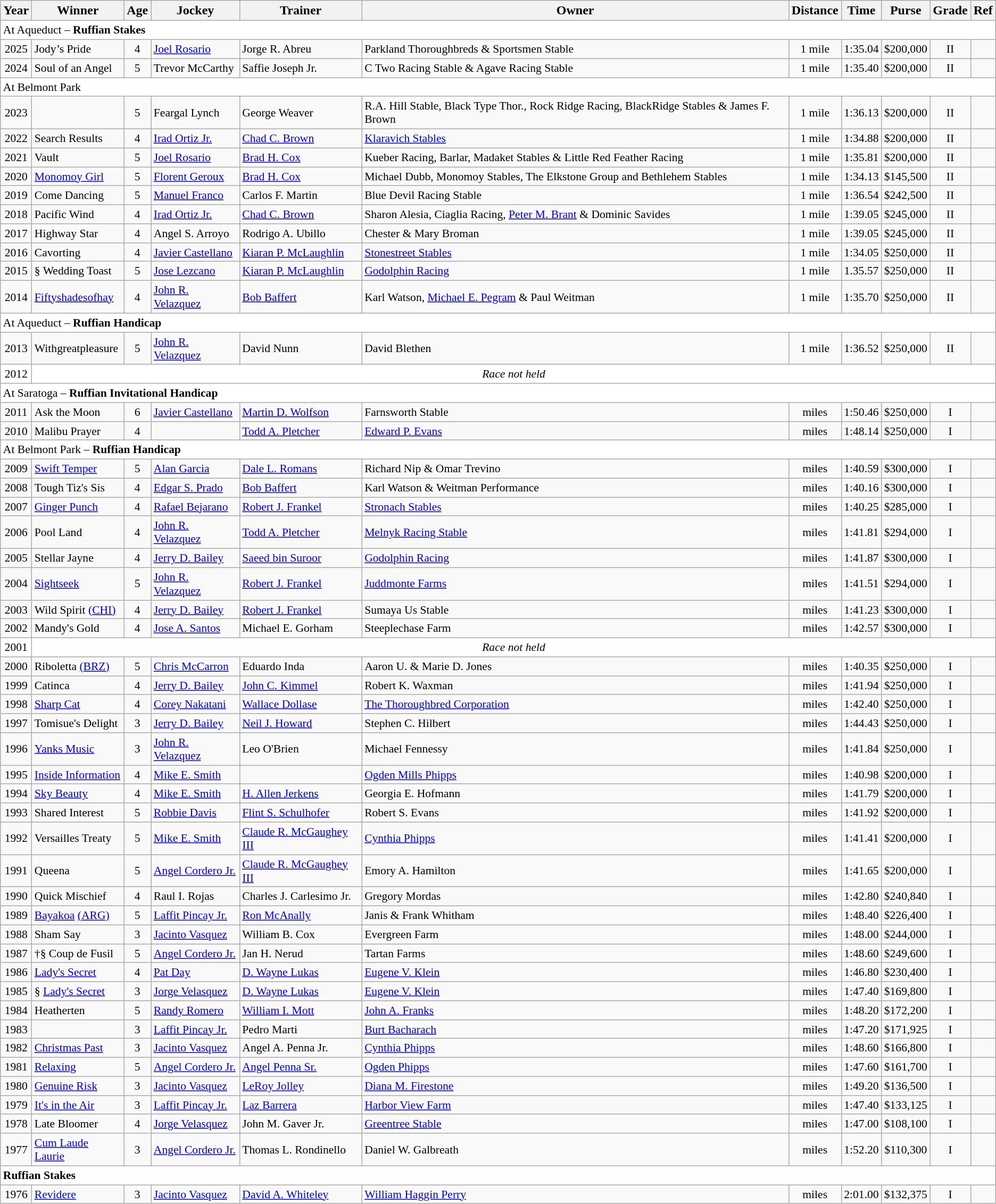<table class="wikitable sortable">
<tr>
<th>Year</th>
<th>Winner</th>
<th>Age</th>
<th>Jockey</th>
<th>Trainer</th>
<th>Owner</th>
<th>Distance</th>
<th>Time</th>
<th>Purse</th>
<th>Grade</th>
<th>Ref</th>
</tr>
<tr style="font-size:90%; background-color:white">
<td align="left" colspan=11>At Aqueduct – <strong>Ruffian Stakes</strong></td>
</tr>
<tr style="font-size:90%;">
<td align=center>2025</td>
<td>Jody’s Pride</td>
<td align=center>4</td>
<td><a href='#'>Joel Rosario</a></td>
<td>Jorge R. Abreu</td>
<td>Parkland Thoroughbreds & Sportsmen Stable</td>
<td align=center>1 mile</td>
<td align=center>1:35.04</td>
<td align=center>$200,000</td>
<td align=center>II</td>
<td></td>
</tr>
<tr style="font-size:90%;">
<td align=center>2024</td>
<td>Soul of an Angel</td>
<td align=center>5</td>
<td>Trevor McCarthy</td>
<td>Saffie Joseph Jr.</td>
<td>C Two Racing Stable & Agave Racing Stable</td>
<td align=center>1 mile</td>
<td align=center>1:35.40</td>
<td align=center>$200,000</td>
<td align=center>II</td>
<td></td>
</tr>
<tr style="font-size:90%; background-color:white">
<td align="left" colspan=11>At Belmont Park</td>
</tr>
<tr style="font-size:90%;">
<td align=center>2023</td>
<td></td>
<td align=center>5</td>
<td>Feargal Lynch</td>
<td>George Weaver</td>
<td>R.A. Hill Stable, Black Type Thor., Rock Ridge Racing, BlackRidge Stables & James F. Brown</td>
<td align=center>1 mile</td>
<td align=center>1:36.13</td>
<td align=center>$200,000</td>
<td align=center>II</td>
<td></td>
</tr>
<tr style="font-size:90%;">
<td align=center>2022</td>
<td>Search Results</td>
<td align=center>4</td>
<td><a href='#'>Irad Ortiz Jr.</a></td>
<td><a href='#'>Chad C. Brown</a></td>
<td><a href='#'>Klaravich Stables</a></td>
<td align=center>1 mile</td>
<td align=center>1:34.88</td>
<td align=center>$200,000</td>
<td align=center>II</td>
<td></td>
</tr>
<tr style="font-size:90%;">
<td align=center>2021</td>
<td>Vault</td>
<td align=center>5</td>
<td><a href='#'>Joel Rosario</a></td>
<td><a href='#'>Brad H. Cox</a></td>
<td>Kueber Racing, Barlar, Madaket Stables & Little Red Feather Racing</td>
<td align=center>1 mile</td>
<td align=center>1:35.81</td>
<td align=center>$200,000</td>
<td align=center>II</td>
<td></td>
</tr>
<tr style="font-size:90%;">
<td align=center>2020</td>
<td><a href='#'>Monomoy Girl</a></td>
<td align=center>5</td>
<td><a href='#'>Florent Geroux</a></td>
<td><a href='#'>Brad H. Cox</a></td>
<td>Michael Dubb, Monomoy Stables, The Elkstone Group and Bethlehem Stables</td>
<td align=center>1 mile</td>
<td align=center>1:34.13</td>
<td align=center>$145,500</td>
<td align=center>II</td>
<td></td>
</tr>
<tr style="font-size:90%;">
<td align=center>2019</td>
<td>Come Dancing</td>
<td align=center>5</td>
<td><a href='#'>Manuel Franco</a></td>
<td>Carlos F. Martin</td>
<td>Blue Devil Racing Stable</td>
<td align=center>1 mile</td>
<td align=center>1:36.54</td>
<td align=center>$242,500</td>
<td align=center>II</td>
<td></td>
</tr>
<tr style="font-size:90%;">
<td align=center>2018</td>
<td>Pacific Wind</td>
<td align=center>4</td>
<td><a href='#'>Irad Ortiz Jr.</a></td>
<td><a href='#'>Chad C. Brown</a></td>
<td>Sharon Alesia, Ciaglia Racing, <a href='#'>Peter M. Brant</a> & Dominic Savides</td>
<td align=center>1 mile</td>
<td align=center>1:39.05</td>
<td align=center>$245,000</td>
<td align=center>II</td>
<td></td>
</tr>
<tr style="font-size:90%;">
<td align=center>2017</td>
<td>Highway Star</td>
<td align=center>4</td>
<td>Angel S. Arroyo</td>
<td>Rodrigo A. Ubillo</td>
<td>Chester & Mary Broman</td>
<td align=center>1 mile</td>
<td align=center>1:39.05</td>
<td align=center>$245,000</td>
<td align=center>II</td>
<td></td>
</tr>
<tr style="font-size:90%;">
<td align=center>2016</td>
<td>Cavorting</td>
<td align=center>4</td>
<td><a href='#'>Javier Castellano</a></td>
<td><a href='#'>Kiaran P. McLaughlin</a></td>
<td><a href='#'>Stonestreet Stables</a></td>
<td align=center>1 mile</td>
<td align=center>1:34.05</td>
<td align=center>$250,000</td>
<td align=center>II</td>
<td></td>
</tr>
<tr style="font-size:90%;">
<td align=center>2015</td>
<td>§ Wedding Toast</td>
<td align=center>5</td>
<td><a href='#'>Jose Lezcano</a></td>
<td><a href='#'>Kiaran P. McLaughlin</a></td>
<td><a href='#'>Godolphin Racing</a></td>
<td align=center>1 mile</td>
<td align=center>1.35.57</td>
<td align=center>$250,000</td>
<td align=center>II</td>
<td></td>
</tr>
<tr style="font-size:90%;">
<td align=center>2014</td>
<td><a href='#'>Fiftyshadesofhay</a></td>
<td align=center>4</td>
<td><a href='#'>John R. Velazquez</a></td>
<td><a href='#'>Bob Baffert</a></td>
<td>Karl Watson, <a href='#'>Michael E. Pegram</a> & Paul Weitman</td>
<td align=center>1 mile</td>
<td align=center>1:35.70</td>
<td align=center>$250,000</td>
<td align=center>II</td>
<td></td>
</tr>
<tr style="font-size:90%; background-color:white">
<td align="left" colspan=11>At Aqueduct – <strong>Ruffian Handicap</strong></td>
</tr>
<tr style="font-size:90%;">
<td align=center>2013</td>
<td>Withgreatpleasure</td>
<td align=center>5</td>
<td><a href='#'>John R. Velazquez</a></td>
<td>David Nunn</td>
<td>David Blethen</td>
<td align=center>1 mile</td>
<td align=center>1:36.52</td>
<td align=center>$250,000</td>
<td align=center>II</td>
<td></td>
</tr>
<tr style="font-size:90%; background-color:white">
<td align="center">2012</td>
<td align="center" colspan=10><em>Race not held</em></td>
</tr>
<tr style="font-size:90%; background-color:white">
<td align="left" colspan=11>At Saratoga – <strong>Ruffian Invitational Handicap</strong></td>
</tr>
<tr style="font-size:90%;">
<td align=center>2011</td>
<td>Ask the Moon</td>
<td align=center>6</td>
<td><a href='#'>Javier Castellano</a></td>
<td><a href='#'>Martin D. Wolfson</a></td>
<td>Farnsworth Stable</td>
<td align=center> miles</td>
<td align=center>1:50.46</td>
<td align=center>$250,000</td>
<td align=center>I</td>
<td></td>
</tr>
<tr style="font-size:90%;">
<td align=center>2010</td>
<td>Malibu Prayer</td>
<td align=center>4</td>
<td></td>
<td><a href='#'>Todd A. Pletcher</a></td>
<td><a href='#'>Edward P. Evans</a></td>
<td align=center> miles</td>
<td align=center>1:48.14</td>
<td align=center>$250,000</td>
<td align=center>I</td>
<td></td>
</tr>
<tr style="font-size:90%; background-color:white">
<td align="left" colspan=11>At Belmont Park – <strong>Ruffian Handicap</strong></td>
</tr>
<tr style="font-size:90%;">
<td align=center>2009</td>
<td><a href='#'>Swift Temper</a></td>
<td align=center>5</td>
<td><a href='#'>Alan Garcia</a></td>
<td><a href='#'>Dale L. Romans</a></td>
<td>Richard Nip & Omar Trevino</td>
<td align=center> miles</td>
<td align=center>1:40.59</td>
<td align=center>$300,000</td>
<td align=center>I</td>
<td></td>
</tr>
<tr style="font-size:90%;">
<td align=center>2008</td>
<td>Tough Tiz's Sis</td>
<td align=center>4</td>
<td><a href='#'>Edgar S. Prado</a></td>
<td><a href='#'>Bob Baffert</a></td>
<td>Karl Watson & Weitman Performance</td>
<td align=center> miles</td>
<td align=center>1:40.16</td>
<td align=center>$300,000</td>
<td align=center>I</td>
<td></td>
</tr>
<tr style="font-size:90%;">
<td align=center>2007</td>
<td><a href='#'>Ginger Punch</a></td>
<td align=center>4</td>
<td><a href='#'>Rafael Bejarano</a></td>
<td><a href='#'>Robert J. Frankel</a></td>
<td><a href='#'>Stronach Stables</a></td>
<td align=center> miles</td>
<td align=center>1:40.25</td>
<td align=center>$285,000</td>
<td align=center>I</td>
<td></td>
</tr>
<tr style="font-size:90%;">
<td align=center>2006</td>
<td>Pool Land</td>
<td align=center>4</td>
<td><a href='#'>John R. Velazquez</a></td>
<td><a href='#'>Todd A. Pletcher</a></td>
<td><a href='#'>Melnyk Racing Stable</a></td>
<td align=center> miles</td>
<td align=center>1:41.81</td>
<td align=center>$294,000</td>
<td align=center>I</td>
<td></td>
</tr>
<tr style="font-size:90%;">
<td align=center>2005</td>
<td>Stellar Jayne</td>
<td align=center>4</td>
<td><a href='#'>Jerry D. Bailey</a></td>
<td><a href='#'>Saeed bin Suroor</a></td>
<td><a href='#'>Godolphin Racing</a></td>
<td align=center> miles</td>
<td align=center>1:41.87</td>
<td align=center>$300,000</td>
<td align=center>I</td>
<td></td>
</tr>
<tr style="font-size:90%;">
<td align=center>2004</td>
<td><a href='#'>Sightseek</a></td>
<td align=center>5</td>
<td><a href='#'>John R. Velazquez</a></td>
<td><a href='#'>Robert J. Frankel</a></td>
<td><a href='#'>Juddmonte Farms</a></td>
<td align=center> miles</td>
<td align=center>1:41.51</td>
<td align=center>$294,000</td>
<td align=center>I</td>
<td></td>
</tr>
<tr style="font-size:90%;">
<td align=center>2003</td>
<td>Wild Spirit <a href='#'>(CHI)</a></td>
<td align=center>4</td>
<td><a href='#'>Jerry D. Bailey</a></td>
<td><a href='#'>Robert J. Frankel</a></td>
<td>Sumaya Us Stable</td>
<td align=center> miles</td>
<td align=center>1:41.23</td>
<td align=center>$300,000</td>
<td align=center>I</td>
<td></td>
</tr>
<tr style="font-size:90%;">
<td align=center>2002</td>
<td>Mandy's Gold</td>
<td align=center>4</td>
<td><a href='#'>Jose A. Santos</a></td>
<td>Michael E. Gorham</td>
<td>Steeplechase Farm</td>
<td align=center> miles</td>
<td align=center>1:42.57</td>
<td align=center>$300,000</td>
<td align=center>I</td>
<td></td>
</tr>
<tr style="font-size:90%; background-color:white">
<td align="center">2001</td>
<td align="center" colspan=10><em>Race not held</em></td>
</tr>
<tr style="font-size:90%;">
<td align=center>2000</td>
<td>Riboletta <a href='#'>(BRZ)</a></td>
<td align=center>5</td>
<td><a href='#'>Chris McCarron</a></td>
<td>Eduardo Inda</td>
<td>Aaron U. & Marie D. Jones</td>
<td align=center> miles</td>
<td align=center>1:40.35</td>
<td align=center>$250,000</td>
<td align=center>I</td>
<td></td>
</tr>
<tr style="font-size:90%;">
<td align=center>1999</td>
<td>Catinca</td>
<td align=center>4</td>
<td><a href='#'>Jerry D. Bailey</a></td>
<td><a href='#'>John C. Kimmel</a></td>
<td>Robert K. Waxman</td>
<td align=center> miles</td>
<td align=center>1:41.94</td>
<td align=center>$250,000</td>
<td align=center>I</td>
<td></td>
</tr>
<tr style="font-size:90%;">
<td align=center>1998</td>
<td><a href='#'>Sharp Cat</a></td>
<td align=center>4</td>
<td><a href='#'>Corey Nakatani</a></td>
<td><a href='#'>Wallace Dollase</a></td>
<td><a href='#'>The Thoroughbred Corporation</a></td>
<td align=center> miles</td>
<td align=center>1:42.40</td>
<td align=center>$250,000</td>
<td align=center>I</td>
<td></td>
</tr>
<tr style="font-size:90%;">
<td align=center>1997</td>
<td>Tomisue's Delight</td>
<td align=center>3</td>
<td><a href='#'>Jerry D. Bailey</a></td>
<td><a href='#'>Neil J. Howard</a></td>
<td>Stephen C. Hilbert</td>
<td align=center> miles</td>
<td align=center>1:44.43</td>
<td align=center>$250,000</td>
<td align=center>I</td>
<td></td>
</tr>
<tr style="font-size:90%;">
<td align=center>1996</td>
<td><a href='#'>Yanks Music</a></td>
<td align=center>3</td>
<td><a href='#'>John R. Velazquez</a></td>
<td>Leo O'Brien</td>
<td>Michael Fennessy</td>
<td align=center> miles</td>
<td align=center>1:41.84</td>
<td align=center>$250,000</td>
<td align=center>I</td>
<td></td>
</tr>
<tr style="font-size:90%;">
<td align=center>1995</td>
<td><a href='#'>Inside Information</a></td>
<td align=center>4</td>
<td><a href='#'>Mike E. Smith</a></td>
<td></td>
<td><a href='#'>Ogden Mills Phipps</a></td>
<td align=center> miles</td>
<td align=center>1:40.98</td>
<td align=center>$200,000</td>
<td align=center>I</td>
<td></td>
</tr>
<tr style="font-size:90%;">
<td align=center>1994</td>
<td><a href='#'>Sky Beauty</a></td>
<td align=center>4</td>
<td><a href='#'>Mike E. Smith</a></td>
<td><a href='#'>H. Allen Jerkens</a></td>
<td>Georgia E. Hofmann</td>
<td align=center> miles</td>
<td align=center>1:41.79</td>
<td align=center>$200,000</td>
<td align=center>I</td>
<td></td>
</tr>
<tr style="font-size:90%;">
<td align=center>1993</td>
<td>Shared Interest</td>
<td align=center>5</td>
<td><a href='#'>Robbie Davis</a></td>
<td><a href='#'>Flint S. Schulhofer</a></td>
<td>Robert S. Evans</td>
<td align=center> miles</td>
<td align=center>1:41.92</td>
<td align=center>$200,000</td>
<td align=center>I</td>
<td></td>
</tr>
<tr style="font-size:90%;">
<td align=center>1992</td>
<td>Versailles Treaty</td>
<td align=center>5</td>
<td><a href='#'>Mike E. Smith</a></td>
<td><a href='#'>Claude R. McGaughey III</a></td>
<td><a href='#'>Cynthia Phipps</a></td>
<td align=center> miles</td>
<td align=center>1:41.41</td>
<td align=center>$200,000</td>
<td align=center>I</td>
<td></td>
</tr>
<tr style="font-size:90%;">
<td align=center>1991</td>
<td>Queena</td>
<td align=center>5</td>
<td><a href='#'>Angel Cordero Jr.</a></td>
<td><a href='#'>Claude R. McGaughey III</a></td>
<td>Emory A. Hamilton</td>
<td align=center> miles</td>
<td align=center>1:41.65</td>
<td align=center>$200,000</td>
<td align=center>I</td>
<td></td>
</tr>
<tr style="font-size:90%;">
<td align=center>1990</td>
<td>Quick Mischief</td>
<td align=center>4</td>
<td>Raul I. Rojas</td>
<td>Charles J. Carlesimo Jr.</td>
<td>Gregory Mordas</td>
<td align=center> miles</td>
<td align=center>1:42.80</td>
<td align=center>$240,840</td>
<td align=center>I</td>
<td></td>
</tr>
<tr style="font-size:90%;">
<td align=center>1989</td>
<td><a href='#'>Bayakoa</a> <a href='#'>(ARG)</a></td>
<td align=center>5</td>
<td><a href='#'>Laffit Pincay Jr.</a></td>
<td><a href='#'>Ron McAnally</a></td>
<td>Janis & Frank Whitham</td>
<td align=center> miles</td>
<td align=center>1:48.40</td>
<td align=center>$226,400</td>
<td align=center>I</td>
<td></td>
</tr>
<tr style="font-size:90%;">
<td align=center>1988</td>
<td>Sham Say</td>
<td align=center>3</td>
<td><a href='#'>Jacinto Vasquez</a></td>
<td>William B. Cox</td>
<td>Evergreen Farm</td>
<td align=center> miles</td>
<td align=center>1:48.00</td>
<td align=center>$244,000</td>
<td align=center>I</td>
<td></td>
</tr>
<tr style="font-size:90%;">
<td align=center>1987</td>
<td>†§ Coup de Fusil</td>
<td align=center>5</td>
<td><a href='#'>Angel Cordero Jr.</a></td>
<td>Jan H. Nerud</td>
<td>Tartan Farms</td>
<td align=center> miles</td>
<td align=center>1:48.60</td>
<td align=center>$249,600</td>
<td align=center>I</td>
<td></td>
</tr>
<tr style="font-size:90%;">
<td align=center>1986</td>
<td><a href='#'>Lady's Secret</a></td>
<td align=center>4</td>
<td><a href='#'>Pat Day</a></td>
<td><a href='#'>D. Wayne Lukas</a></td>
<td><a href='#'>Eugene V. Klein</a></td>
<td align=center> miles</td>
<td align=center>1:46.80</td>
<td align=center>$230,400</td>
<td align=center>I</td>
<td></td>
</tr>
<tr style="font-size:90%;">
<td align=center>1985</td>
<td>§ <a href='#'>Lady's Secret</a></td>
<td align=center>3</td>
<td><a href='#'>Jorge Velasquez</a></td>
<td><a href='#'>D. Wayne Lukas</a></td>
<td><a href='#'>Eugene V. Klein</a></td>
<td align=center> miles</td>
<td align=center>1:47.40</td>
<td align=center>$169,800</td>
<td align=center>I</td>
<td></td>
</tr>
<tr style="font-size:90%;">
<td align=center>1984</td>
<td>Heatherten</td>
<td align=center>5</td>
<td><a href='#'>Randy Romero</a></td>
<td><a href='#'>William I. Mott</a></td>
<td><a href='#'>John A. Franks</a></td>
<td align=center> miles</td>
<td align=center>1:48.20</td>
<td align=center>$172,200</td>
<td align=center>I</td>
<td></td>
</tr>
<tr style="font-size:90%;">
<td align=center>1983</td>
<td></td>
<td align=center>3</td>
<td><a href='#'>Laffit Pincay Jr.</a></td>
<td>Pedro Marti</td>
<td><a href='#'>Burt Bacharach</a></td>
<td align=center> miles</td>
<td align=center>1:47.20</td>
<td align=center>$171,925</td>
<td align=center>I</td>
<td></td>
</tr>
<tr style="font-size:90%;">
<td align=center>1982</td>
<td><a href='#'>Christmas Past</a></td>
<td align=center>3</td>
<td><a href='#'>Jacinto Vasquez</a></td>
<td>Angel A. Penna Jr.</td>
<td><a href='#'>Cynthia Phipps</a></td>
<td align=center> miles</td>
<td align=center>1:48.60</td>
<td align=center>$166,800</td>
<td align=center>I</td>
<td></td>
</tr>
<tr style="font-size:90%;">
<td align=center>1981</td>
<td><a href='#'>Relaxing</a></td>
<td align=center>5</td>
<td><a href='#'>Angel Cordero Jr.</a></td>
<td><a href='#'>Angel Penna Sr.</a></td>
<td><a href='#'>Ogden Phipps</a></td>
<td align=center> miles</td>
<td align=center>1:47.60</td>
<td align=center>$161,700</td>
<td align=center>I</td>
<td></td>
</tr>
<tr style="font-size:90%;">
<td align=center>1980</td>
<td><a href='#'>Genuine Risk</a></td>
<td align=center>3</td>
<td><a href='#'>Jacinto Vasquez</a></td>
<td><a href='#'>LeRoy Jolley</a></td>
<td><a href='#'>Diana M. Firestone</a></td>
<td align=center> miles</td>
<td align=center>1:49.20</td>
<td align=center>$136,500</td>
<td align=center>I</td>
<td></td>
</tr>
<tr style="font-size:90%;">
<td align=center>1979</td>
<td><a href='#'>It's in the Air</a></td>
<td align=center>3</td>
<td><a href='#'>Laffit Pincay Jr.</a></td>
<td><a href='#'>Laz Barrera</a></td>
<td><a href='#'>Harbor View Farm</a></td>
<td align=center> miles</td>
<td align=center>1:47.40</td>
<td align=center>$133,125</td>
<td align=center>I</td>
<td></td>
</tr>
<tr style="font-size:90%;">
<td align=center>1978</td>
<td>Late Bloomer</td>
<td align=center>4</td>
<td><a href='#'>Jorge Velasquez</a></td>
<td>John M. Gaver Jr.</td>
<td><a href='#'>Greentree Stable</a></td>
<td align=center> miles</td>
<td align=center>1:47.00</td>
<td align=center>$108,100</td>
<td align=center>I</td>
<td></td>
</tr>
<tr style="font-size:90%;">
<td align=center>1977</td>
<td><a href='#'>Cum Laude Laurie</a></td>
<td align=center>3</td>
<td><a href='#'>Angel Cordero Jr.</a></td>
<td>Thomas L. Rondinello</td>
<td>Daniel W. Galbreath</td>
<td align=center> miles</td>
<td align=center>1:52.20</td>
<td align=center>$110,300</td>
<td align=center>I</td>
<td></td>
</tr>
<tr style="font-size:90%; background-color:white">
<td align="left" colspan=11><strong>Ruffian Stakes</strong></td>
</tr>
<tr style="font-size:90%;">
<td align=center>1976</td>
<td><a href='#'>Revidere</a></td>
<td align=center>3</td>
<td><a href='#'>Jacinto Vasquez</a></td>
<td><a href='#'>David A. Whiteley</a></td>
<td><a href='#'>William Haggin Perry</a></td>
<td align=center> miles</td>
<td align=center>2:01.00</td>
<td align=center>$132,375</td>
<td align=center>I</td>
<td></td>
</tr>
</table>
